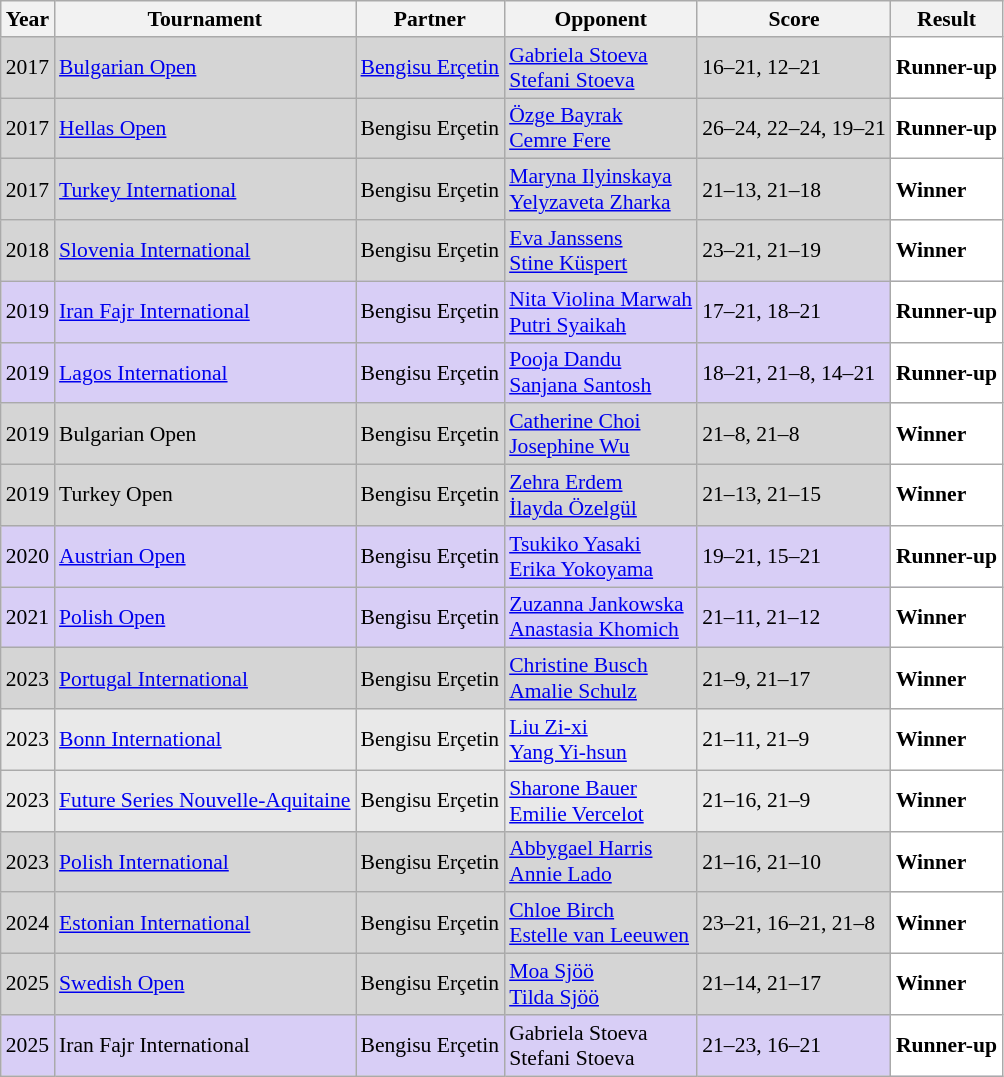<table class="sortable wikitable" style="font-size: 90%;">
<tr>
<th>Year</th>
<th>Tournament</th>
<th>Partner</th>
<th>Opponent</th>
<th>Score</th>
<th>Result</th>
</tr>
<tr style="background:#D5D5D5">
<td align="center">2017</td>
<td align="left"><a href='#'>Bulgarian Open</a></td>
<td align="left"> <a href='#'>Bengisu Erçetin</a></td>
<td align="left"> <a href='#'>Gabriela Stoeva</a><br> <a href='#'>Stefani Stoeva</a></td>
<td align="left">16–21, 12–21</td>
<td style="text-align:left; background:white"> <strong>Runner-up</strong></td>
</tr>
<tr style="background:#D5D5D5">
<td align="center">2017</td>
<td align="left"><a href='#'>Hellas Open</a></td>
<td align="left"> Bengisu Erçetin</td>
<td align="left"> <a href='#'>Özge Bayrak</a><br> <a href='#'>Cemre Fere</a></td>
<td align="left">26–24, 22–24, 19–21</td>
<td style="text-align:left; background:white"> <strong>Runner-up</strong></td>
</tr>
<tr style="background:#D5D5D5">
<td align="center">2017</td>
<td align="left"><a href='#'>Turkey International</a></td>
<td align="left"> Bengisu Erçetin</td>
<td align="left"> <a href='#'>Maryna Ilyinskaya</a><br> <a href='#'>Yelyzaveta Zharka</a></td>
<td align="left">21–13, 21–18</td>
<td style="text-align:left; background:white"> <strong>Winner</strong></td>
</tr>
<tr style="background:#D5D5D5">
<td align="center">2018</td>
<td align="left"><a href='#'>Slovenia International</a></td>
<td align="left"> Bengisu Erçetin</td>
<td align="left"> <a href='#'>Eva Janssens</a><br> <a href='#'>Stine Küspert</a></td>
<td align="left">23–21, 21–19</td>
<td style="text-align:left; background:white"> <strong>Winner</strong></td>
</tr>
<tr style="background:#D8CEF6">
<td align="center">2019</td>
<td align="left"><a href='#'>Iran Fajr International</a></td>
<td align="left"> Bengisu Erçetin</td>
<td align="left"> <a href='#'>Nita Violina Marwah</a><br> <a href='#'>Putri Syaikah</a></td>
<td align="left">17–21, 18–21</td>
<td style="text-align:left; background:white"> <strong>Runner-up</strong></td>
</tr>
<tr style="background:#D8CEF6">
<td align="center">2019</td>
<td align="left"><a href='#'>Lagos International</a></td>
<td align="left"> Bengisu Erçetin</td>
<td align="left"> <a href='#'>Pooja Dandu</a><br> <a href='#'>Sanjana Santosh</a></td>
<td align="left">18–21, 21–8, 14–21</td>
<td style="text-align:left; background:white"> <strong>Runner-up</strong></td>
</tr>
<tr style="background:#D5D5D5">
<td align="center">2019</td>
<td align="left">Bulgarian Open</td>
<td align="left"> Bengisu Erçetin</td>
<td align="left"> <a href='#'>Catherine Choi</a><br> <a href='#'>Josephine Wu</a></td>
<td align="left">21–8, 21–8</td>
<td style="text-align:left; background:white"> <strong>Winner</strong></td>
</tr>
<tr style="background:#D5D5D5">
<td align="center">2019</td>
<td align="left">Turkey Open</td>
<td align="left"> Bengisu Erçetin</td>
<td align="left"> <a href='#'>Zehra Erdem</a><br> <a href='#'>İlayda Özelgül</a></td>
<td align="left">21–13, 21–15</td>
<td style="text-align:left; background:white"> <strong>Winner</strong></td>
</tr>
<tr style="background:#D8CEF6">
<td align="center">2020</td>
<td align="left"><a href='#'>Austrian Open</a></td>
<td align="left"> Bengisu Erçetin</td>
<td align="left"> <a href='#'>Tsukiko Yasaki</a><br> <a href='#'>Erika Yokoyama</a></td>
<td align="left">19–21, 15–21</td>
<td style="text-align:left; background:white"> <strong>Runner-up</strong></td>
</tr>
<tr bgcolor="#D8CEF6">
<td align="center">2021</td>
<td align="left"><a href='#'>Polish Open</a></td>
<td align="left"> Bengisu Erçetin</td>
<td align="left"> <a href='#'>Zuzanna Jankowska</a><br> <a href='#'>Anastasia Khomich</a></td>
<td align="left">21–11, 21–12</td>
<td style="text-align:left; background:white"> <strong>Winner</strong></td>
</tr>
<tr style="background:#D5D5D5">
<td align="center">2023</td>
<td align="left"><a href='#'>Portugal International</a></td>
<td align="left"> Bengisu Erçetin</td>
<td align="left"> <a href='#'>Christine Busch</a><br> <a href='#'>Amalie Schulz</a></td>
<td align="left">21–9, 21–17</td>
<td style="text-align:left; background:white"> <strong>Winner</strong></td>
</tr>
<tr style="background:#E9E9E9">
<td align="center">2023</td>
<td align="left"><a href='#'>Bonn International</a></td>
<td align="left"> Bengisu Erçetin</td>
<td align="left"> <a href='#'>Liu Zi-xi</a><br> <a href='#'>Yang Yi-hsun</a></td>
<td align="left">21–11, 21–9</td>
<td style="text-align:left; background:white"> <strong>Winner</strong></td>
</tr>
<tr style="background:#E9E9E9">
<td align="center">2023</td>
<td align="left"><a href='#'>Future Series Nouvelle-Aquitaine</a></td>
<td align="left"> Bengisu Erçetin</td>
<td align="left"> <a href='#'>Sharone Bauer</a><br> <a href='#'>Emilie Vercelot</a></td>
<td align="left">21–16, 21–9</td>
<td style="text-align:left; background:white"> <strong>Winner</strong></td>
</tr>
<tr style="background:#D5D5D5">
<td align="center">2023</td>
<td align="left"><a href='#'>Polish International</a></td>
<td align="left"> Bengisu Erçetin</td>
<td align="left"> <a href='#'>Abbygael Harris</a><br> <a href='#'>Annie Lado</a></td>
<td align="left">21–16, 21–10</td>
<td style="text-align:left; background:white"> <strong>Winner</strong></td>
</tr>
<tr style="background:#D5D5D5">
<td align="center">2024</td>
<td align="left"><a href='#'>Estonian International</a></td>
<td align="left"> Bengisu Erçetin</td>
<td align="left"> <a href='#'>Chloe Birch</a><br> <a href='#'>Estelle van Leeuwen</a></td>
<td align="left">23–21, 16–21, 21–8</td>
<td style="text-align:left; background:white"> <strong>Winner</strong></td>
</tr>
<tr style="background:#D5D5D5">
<td align="center">2025</td>
<td align="left"><a href='#'>Swedish Open</a></td>
<td align="left"> Bengisu Erçetin</td>
<td align="left"> <a href='#'>Moa Sjöö</a><br> <a href='#'>Tilda Sjöö</a></td>
<td align="left">21–14, 21–17</td>
<td style="text-align:left; background:white"> <strong>Winner</strong></td>
</tr>
<tr style="background:#D8CEF6">
<td align="center">2025</td>
<td align="left">Iran Fajr International</td>
<td align="left"> Bengisu Erçetin</td>
<td align="left"> Gabriela Stoeva<br> Stefani Stoeva</td>
<td align="left">21–23, 16–21</td>
<td style="text-align:left; background:white"> <strong>Runner-up</strong></td>
</tr>
</table>
